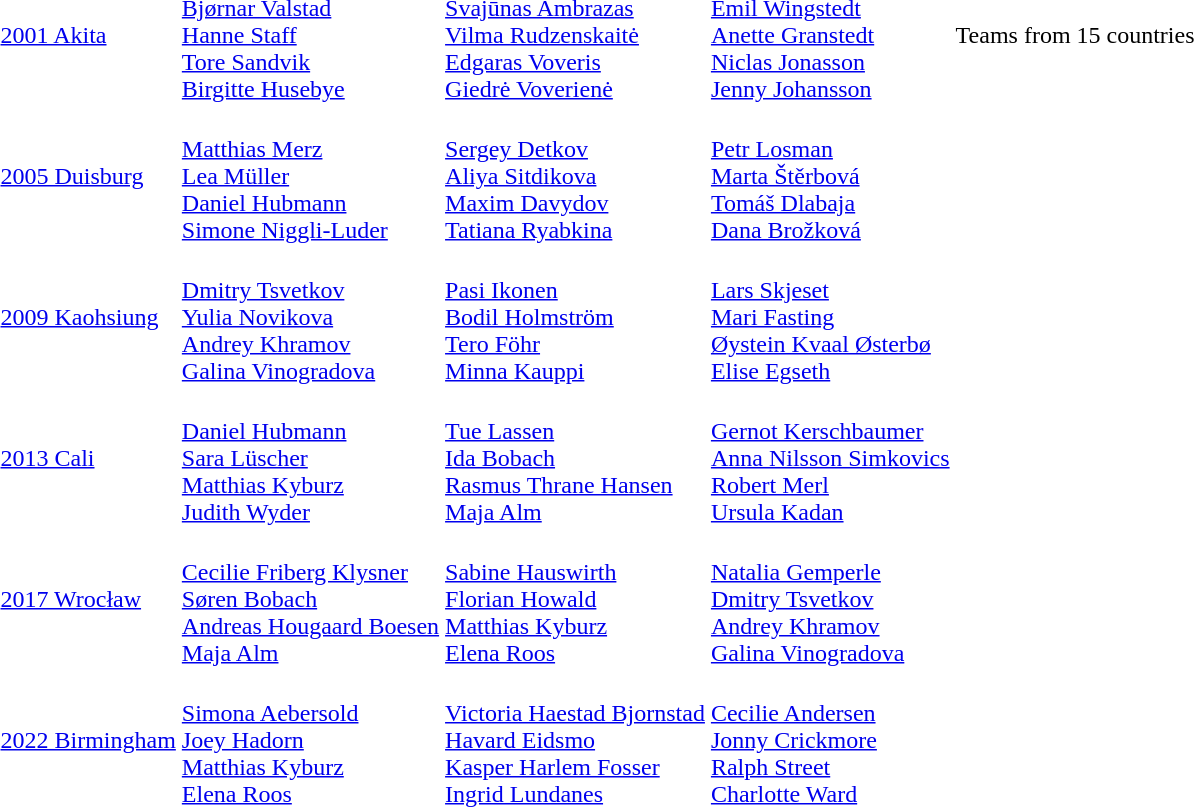<table>
<tr>
<td><a href='#'>2001 Akita</a></td>
<td><br><a href='#'>Bjørnar Valstad</a><br><a href='#'>Hanne Staff</a><br><a href='#'>Tore Sandvik</a><br><a href='#'>Birgitte Husebye</a></td>
<td><br><a href='#'>Svajūnas Ambrazas</a><br><a href='#'>Vilma Rudzenskaitė</a><br><a href='#'>Edgaras Voveris</a><br><a href='#'>Giedrė Voverienė</a></td>
<td><br><a href='#'>Emil Wingstedt</a><br><a href='#'>Anette Granstedt</a><br><a href='#'>Niclas Jonasson</a><br><a href='#'>Jenny Johansson</a></td>
<td>Teams from 15 countries</td>
</tr>
<tr>
<td><a href='#'>2005 Duisburg</a></td>
<td><br><a href='#'>Matthias Merz</a><br><a href='#'>Lea Müller</a><br><a href='#'>Daniel Hubmann</a><br><a href='#'>Simone Niggli-Luder</a></td>
<td><br><a href='#'>Sergey Detkov</a><br><a href='#'>Aliya Sitdikova</a><br><a href='#'>Maxim Davydov</a><br><a href='#'>Tatiana Ryabkina</a></td>
<td><br><a href='#'>Petr Losman</a><br><a href='#'>Marta Štěrbová</a><br><a href='#'>Tomáš Dlabaja</a><br><a href='#'>Dana Brožková</a></td>
<td></td>
</tr>
<tr>
<td><a href='#'>2009 Kaohsiung</a></td>
<td><br><a href='#'>Dmitry Tsvetkov</a><br><a href='#'>Yulia Novikova</a><br><a href='#'>Andrey Khramov</a><br><a href='#'>Galina Vinogradova</a></td>
<td><br><a href='#'>Pasi Ikonen</a><br><a href='#'>Bodil Holmström</a><br><a href='#'>Tero Föhr</a><br><a href='#'>Minna Kauppi</a></td>
<td><br><a href='#'>Lars Skjeset</a><br><a href='#'>Mari Fasting</a><br><a href='#'>Øystein Kvaal Østerbø</a><br><a href='#'>Elise Egseth</a></td>
<td></td>
</tr>
<tr>
<td><a href='#'>2013 Cali</a></td>
<td><br><a href='#'>Daniel Hubmann</a><br><a href='#'>Sara Lüscher</a><br><a href='#'>Matthias Kyburz</a><br><a href='#'>Judith Wyder</a></td>
<td><br><a href='#'>Tue Lassen</a><br><a href='#'>Ida Bobach</a><br><a href='#'>Rasmus Thrane Hansen</a><br><a href='#'>Maja Alm</a></td>
<td><br><a href='#'>Gernot Kerschbaumer</a><br><a href='#'>Anna Nilsson Simkovics</a><br><a href='#'>Robert Merl</a><br><a href='#'>Ursula Kadan</a></td>
<td></td>
</tr>
<tr>
<td><a href='#'>2017 Wrocław</a></td>
<td><br><a href='#'>Cecilie Friberg Klysner</a><br><a href='#'>Søren Bobach</a><br><a href='#'>Andreas Hougaard Boesen</a><br><a href='#'>Maja Alm</a></td>
<td><br><a href='#'>Sabine Hauswirth</a><br><a href='#'>Florian Howald</a><br><a href='#'>Matthias Kyburz</a><br><a href='#'>Elena Roos</a></td>
<td><br><a href='#'>Natalia Gemperle</a><br><a href='#'>Dmitry Tsvetkov</a><br><a href='#'>Andrey Khramov</a><br><a href='#'>Galina Vinogradova</a></td>
</tr>
<tr>
<td><a href='#'>2022 Birmingham</a></td>
<td><br><a href='#'>Simona Aebersold</a><br><a href='#'>Joey Hadorn</a><br><a href='#'>Matthias Kyburz</a><br><a href='#'>Elena Roos</a></td>
<td><br><a href='#'>Victoria Haestad Bjornstad </a><br><a href='#'>Havard Eidsmo</a><br><a href='#'>Kasper Harlem Fosser</a><br><a href='#'>Ingrid Lundanes</a></td>
<td><br><a href='#'>Cecilie Andersen</a><br><a href='#'>Jonny Crickmore</a><br><a href='#'>Ralph Street</a><br><a href='#'>Charlotte Ward</a></td>
<td></td>
</tr>
</table>
